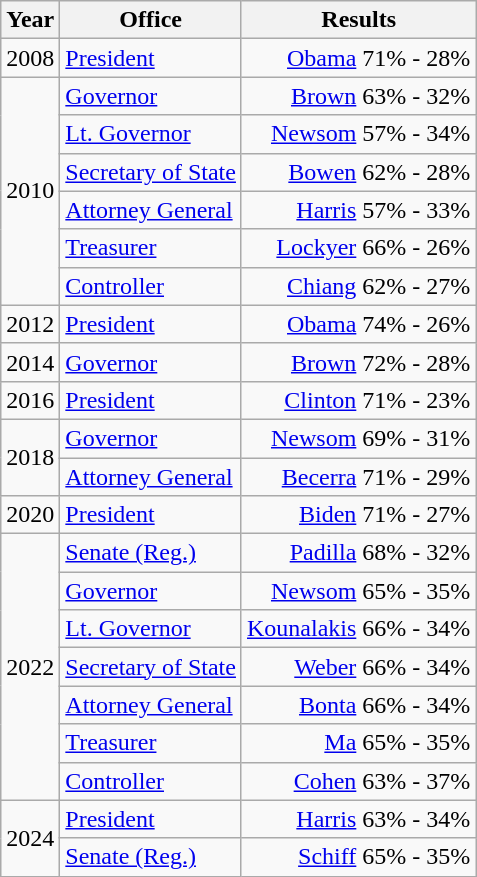<table class=wikitable>
<tr>
<th>Year</th>
<th>Office</th>
<th>Results</th>
</tr>
<tr>
<td>2008</td>
<td><a href='#'>President</a></td>
<td align="right" ><a href='#'>Obama</a> 71% - 28%</td>
</tr>
<tr>
<td rowspan=6>2010</td>
<td><a href='#'>Governor</a></td>
<td align="right" ><a href='#'>Brown</a> 63% - 32%</td>
</tr>
<tr>
<td><a href='#'>Lt. Governor</a></td>
<td align="right" ><a href='#'>Newsom</a> 57% - 34%</td>
</tr>
<tr>
<td><a href='#'>Secretary of State</a></td>
<td align="right" ><a href='#'>Bowen</a> 62% - 28%</td>
</tr>
<tr>
<td><a href='#'>Attorney General</a></td>
<td align="right" ><a href='#'>Harris</a> 57% - 33%</td>
</tr>
<tr>
<td><a href='#'>Treasurer</a></td>
<td align="right" ><a href='#'>Lockyer</a> 66% - 26%</td>
</tr>
<tr>
<td><a href='#'>Controller</a></td>
<td align="right" ><a href='#'>Chiang</a> 62% - 27%</td>
</tr>
<tr>
<td>2012</td>
<td><a href='#'>President</a></td>
<td align="right" ><a href='#'>Obama</a> 74% - 26%</td>
</tr>
<tr>
<td>2014</td>
<td><a href='#'>Governor</a></td>
<td align="right" ><a href='#'>Brown</a> 72% - 28%</td>
</tr>
<tr>
<td>2016</td>
<td><a href='#'>President</a></td>
<td align="right" ><a href='#'>Clinton</a> 71% - 23%</td>
</tr>
<tr>
<td rowspan=2>2018</td>
<td><a href='#'>Governor</a></td>
<td align="right" ><a href='#'>Newsom</a> 69% - 31%</td>
</tr>
<tr>
<td><a href='#'>Attorney General</a></td>
<td align="right" ><a href='#'>Becerra</a> 71% - 29%</td>
</tr>
<tr>
<td>2020</td>
<td><a href='#'>President</a></td>
<td align="right" ><a href='#'>Biden</a> 71% - 27%</td>
</tr>
<tr>
<td rowspan=7>2022</td>
<td><a href='#'>Senate (Reg.)</a></td>
<td align="right" ><a href='#'>Padilla</a> 68% - 32%</td>
</tr>
<tr>
<td><a href='#'>Governor</a></td>
<td align="right" ><a href='#'>Newsom</a> 65% - 35%</td>
</tr>
<tr>
<td><a href='#'>Lt. Governor</a></td>
<td align="right" ><a href='#'>Kounalakis</a> 66% - 34%</td>
</tr>
<tr>
<td><a href='#'>Secretary of State</a></td>
<td align="right" ><a href='#'>Weber</a> 66% - 34%</td>
</tr>
<tr>
<td><a href='#'>Attorney General</a></td>
<td align="right" ><a href='#'>Bonta</a> 66% - 34%</td>
</tr>
<tr>
<td><a href='#'>Treasurer</a></td>
<td align="right" ><a href='#'>Ma</a> 65% - 35%</td>
</tr>
<tr>
<td><a href='#'>Controller</a></td>
<td align="right" ><a href='#'>Cohen</a> 63% - 37%</td>
</tr>
<tr>
<td rowspan=2>2024</td>
<td><a href='#'>President</a></td>
<td align="right" ><a href='#'>Harris</a> 63% - 34%</td>
</tr>
<tr>
<td><a href='#'>Senate (Reg.)</a></td>
<td align="right" ><a href='#'>Schiff</a> 65% - 35%</td>
</tr>
</table>
